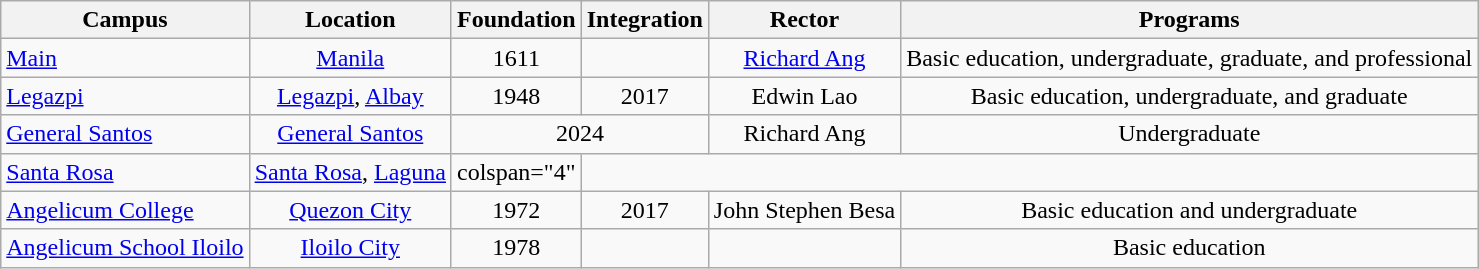<table class="wikitable">
<tr>
<th>Campus</th>
<th>Location</th>
<th>Foundation</th>
<th>Integration</th>
<th>Rector</th>
<th>Programs</th>
</tr>
<tr>
<td align="left"><a href='#'>Main</a></td>
<td align="center"><a href='#'>Manila</a></td>
<td align="center">1611</td>
<td></td>
<td align="center"><a href='#'>Richard Ang</a></td>
<td align="center">Basic education, undergraduate, graduate, and professional</td>
</tr>
<tr>
<td align="left"><a href='#'>Legazpi</a></td>
<td align="center"><a href='#'>Legazpi</a>, <a href='#'>Albay</a></td>
<td align="center">1948</td>
<td align="center">2017</td>
<td align="center">Edwin Lao</td>
<td align="center">Basic education, undergraduate, and graduate</td>
</tr>
<tr>
<td align="left"><a href='#'>General Santos</a></td>
<td align="center"><a href='#'>General Santos</a></td>
<td colspan="2" align="center">2024</td>
<td align="center">Richard Ang</td>
<td align="center">Undergraduate</td>
</tr>
<tr>
<td align="left"><a href='#'>Santa Rosa</a></td>
<td align="center"><a href='#'>Santa Rosa</a>, <a href='#'>Laguna</a></td>
<td>colspan="4" </td>
</tr>
<tr>
<td align="left"><a href='#'>Angelicum College</a></td>
<td align="center"><a href='#'>Quezon City</a></td>
<td align="center">1972</td>
<td align="center">2017</td>
<td align="center">John Stephen Besa</td>
<td align="center">Basic education and undergraduate</td>
</tr>
<tr>
<td align="left"><a href='#'>Angelicum School Iloilo</a></td>
<td align="center"><a href='#'>Iloilo City</a></td>
<td align="center">1978</td>
<td align="center"></td>
<td align="center"></td>
<td align="center">Basic education</td>
</tr>
</table>
